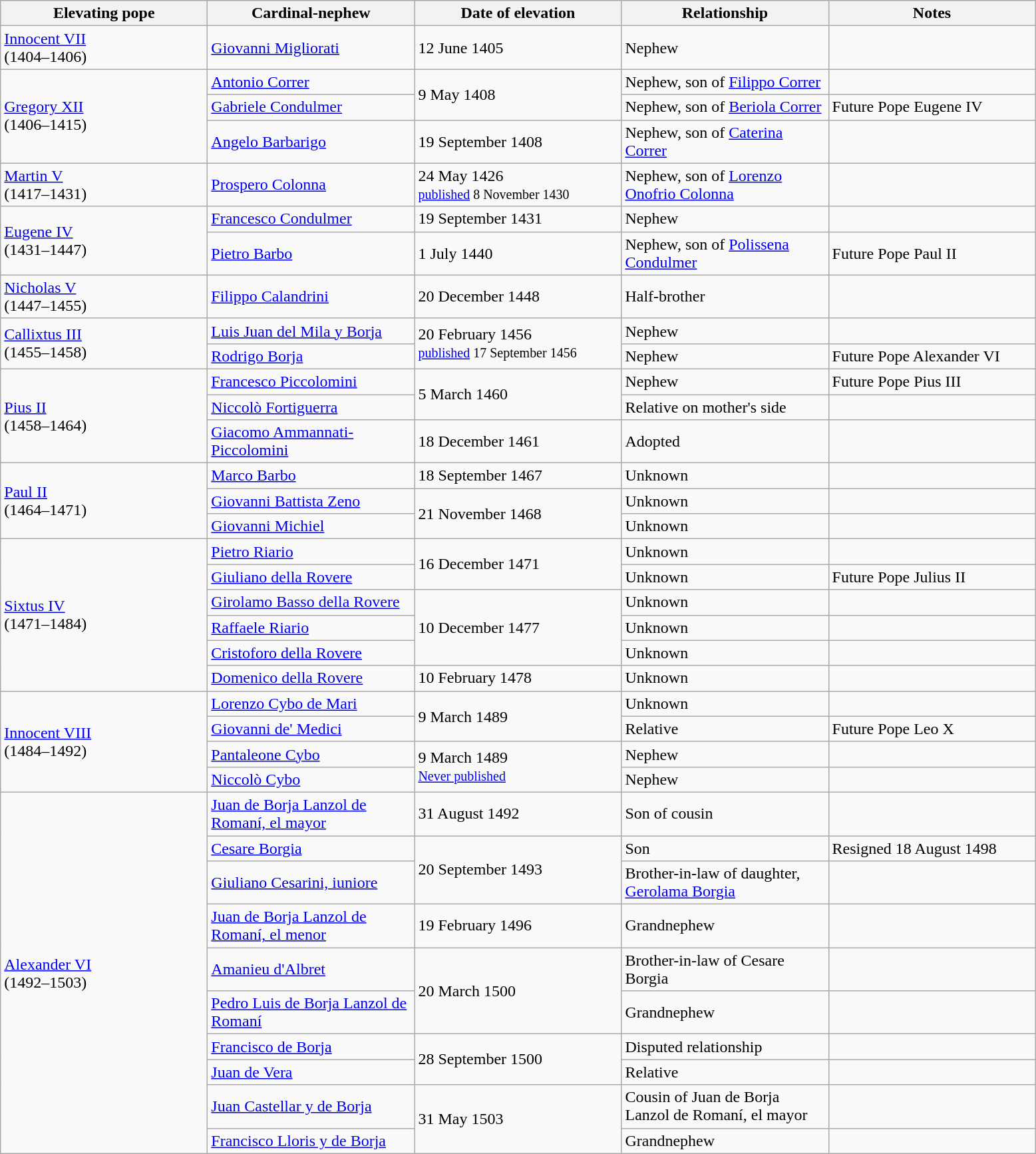<table class=wikitable>
<tr>
<th width="200">Elevating pope</th>
<th width="200">Cardinal-nephew</th>
<th width="200">Date of elevation</th>
<th width="200">Relationship</th>
<th width="200">Notes</th>
</tr>
<tr>
<td><a href='#'>Innocent VII</a><br>(1404–1406)</td>
<td><a href='#'>Giovanni Migliorati</a></td>
<td>12 June 1405</td>
<td>Nephew</td>
<td></td>
</tr>
<tr>
<td rowspan=3><a href='#'>Gregory XII</a><br>(1406–1415)</td>
<td><a href='#'>Antonio Correr</a></td>
<td rowspan=2>9 May 1408</td>
<td>Nephew, son of <a href='#'>Filippo Correr</a></td>
<td></td>
</tr>
<tr>
<td><a href='#'>Gabriele Condulmer</a></td>
<td>Nephew, son of <a href='#'>Beriola Correr</a></td>
<td>Future Pope Eugene IV</td>
</tr>
<tr>
<td><a href='#'>Angelo Barbarigo</a></td>
<td>19 September 1408</td>
<td>Nephew, son of <a href='#'>Caterina Correr</a></td>
<td></td>
</tr>
<tr>
<td><a href='#'>Martin V</a><br>(1417–1431)</td>
<td><a href='#'>Prospero Colonna</a></td>
<td>24 May 1426<br><small><a href='#'>published</a> 8 November 1430</small></td>
<td>Nephew, son of <a href='#'>Lorenzo Onofrio Colonna</a></td>
<td></td>
</tr>
<tr>
<td rowspan=2><a href='#'>Eugene IV</a><br>(1431–1447)</td>
<td><a href='#'>Francesco Condulmer</a></td>
<td>19 September 1431</td>
<td>Nephew</td>
<td></td>
</tr>
<tr>
<td><a href='#'>Pietro Barbo</a></td>
<td>1 July 1440</td>
<td>Nephew, son of <a href='#'>Polissena Condulmer</a></td>
<td>Future Pope Paul II</td>
</tr>
<tr>
<td><a href='#'>Nicholas V</a><br>(1447–1455)</td>
<td><a href='#'>Filippo Calandrini</a></td>
<td>20 December 1448</td>
<td>Half-brother</td>
<td></td>
</tr>
<tr>
<td rowspan=2><a href='#'>Callixtus III</a><br>(1455–1458)</td>
<td><a href='#'>Luis Juan del Mila y Borja</a></td>
<td rowspan=2>20 February 1456<br><small><a href='#'>published</a> 17 September 1456</small></td>
<td>Nephew</td>
<td></td>
</tr>
<tr>
<td><a href='#'>Rodrigo Borja</a></td>
<td>Nephew</td>
<td>Future Pope Alexander VI</td>
</tr>
<tr>
<td rowspan=3><a href='#'>Pius II</a><br>(1458–1464)</td>
<td><a href='#'>Francesco Piccolomini</a></td>
<td rowspan=2>5 March 1460</td>
<td>Nephew</td>
<td>Future Pope Pius III</td>
</tr>
<tr>
<td><a href='#'>Niccolò Fortiguerra</a></td>
<td>Relative on mother's side</td>
<td></td>
</tr>
<tr>
<td><a href='#'>Giacomo Ammannati-Piccolomini</a></td>
<td>18 December 1461</td>
<td>Adopted</td>
<td></td>
</tr>
<tr>
<td rowspan=3><a href='#'>Paul II</a><br>(1464–1471)</td>
<td><a href='#'>Marco Barbo</a></td>
<td>18 September 1467</td>
<td>Unknown</td>
<td></td>
</tr>
<tr>
<td><a href='#'>Giovanni Battista Zeno</a></td>
<td rowspan=2>21 November 1468</td>
<td>Unknown</td>
<td></td>
</tr>
<tr>
<td><a href='#'>Giovanni Michiel</a></td>
<td>Unknown</td>
<td></td>
</tr>
<tr>
<td rowspan=6><a href='#'>Sixtus IV</a><br>(1471–1484)</td>
<td><a href='#'>Pietro Riario</a></td>
<td rowspan=2>16 December 1471</td>
<td>Unknown</td>
<td></td>
</tr>
<tr>
<td><a href='#'>Giuliano della Rovere</a></td>
<td>Unknown</td>
<td>Future Pope Julius II</td>
</tr>
<tr>
<td><a href='#'>Girolamo Basso della Rovere</a></td>
<td rowspan=3>10 December 1477</td>
<td>Unknown</td>
<td></td>
</tr>
<tr>
<td><a href='#'>Raffaele Riario</a></td>
<td>Unknown</td>
<td></td>
</tr>
<tr>
<td><a href='#'>Cristoforo della Rovere</a></td>
<td>Unknown</td>
<td></td>
</tr>
<tr>
<td><a href='#'>Domenico della Rovere</a></td>
<td>10 February 1478</td>
<td>Unknown</td>
<td></td>
</tr>
<tr>
<td rowspan=4><a href='#'>Innocent VIII</a><br>(1484–1492)</td>
<td><a href='#'>Lorenzo Cybo de Mari</a></td>
<td rowspan=2>9 March 1489</td>
<td>Unknown</td>
<td></td>
</tr>
<tr>
<td><a href='#'>Giovanni de' Medici</a></td>
<td>Relative</td>
<td>Future Pope Leo X</td>
</tr>
<tr>
<td><a href='#'>Pantaleone Cybo</a></td>
<td rowspan=2>9 March 1489<br><small><a href='#'>Never published</a></small></td>
<td>Nephew</td>
<td></td>
</tr>
<tr>
<td><a href='#'>Niccolò Cybo</a></td>
<td>Nephew</td>
<td></td>
</tr>
<tr>
<td rowspan=10><a href='#'>Alexander VI</a><br>(1492–1503)</td>
<td><a href='#'>Juan de Borja Lanzol de Romaní, el mayor</a></td>
<td>31 August 1492</td>
<td>Son of cousin</td>
<td></td>
</tr>
<tr>
<td><a href='#'>Cesare Borgia</a></td>
<td rowspan=2>20 September 1493</td>
<td>Son</td>
<td>Resigned 18 August 1498</td>
</tr>
<tr>
<td><a href='#'>Giuliano Cesarini, iuniore</a></td>
<td>Brother-in-law of daughter, <a href='#'>Gerolama Borgia</a></td>
<td></td>
</tr>
<tr>
<td><a href='#'>Juan de Borja Lanzol de Romaní, el menor</a></td>
<td>19 February 1496</td>
<td>Grandnephew</td>
<td></td>
</tr>
<tr>
<td><a href='#'>Amanieu d'Albret</a></td>
<td rowspan=2>20 March 1500</td>
<td>Brother-in-law of Cesare Borgia</td>
<td></td>
</tr>
<tr>
<td><a href='#'>Pedro Luis de Borja Lanzol de Romaní</a></td>
<td>Grandnephew</td>
<td></td>
</tr>
<tr>
<td><a href='#'>Francisco de Borja</a></td>
<td rowspan=2>28 September 1500</td>
<td>Disputed relationship</td>
<td></td>
</tr>
<tr>
<td><a href='#'>Juan de Vera</a></td>
<td>Relative</td>
<td></td>
</tr>
<tr>
<td><a href='#'>Juan Castellar y de Borja</a></td>
<td rowspan=2>31 May 1503</td>
<td>Cousin of Juan de Borja Lanzol de Romaní, el mayor</td>
<td></td>
</tr>
<tr>
<td><a href='#'>Francisco Lloris y de Borja</a></td>
<td>Grandnephew</td>
<td></td>
</tr>
</table>
